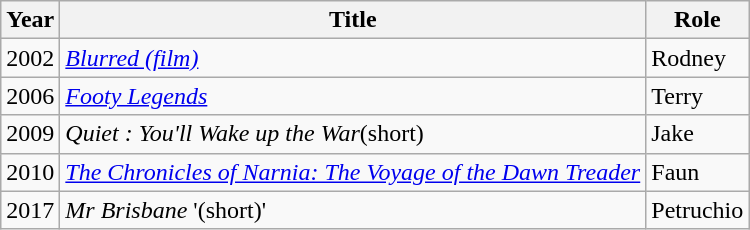<table class="wikitable">
<tr>
<th>Year</th>
<th>Title</th>
<th>Role</th>
</tr>
<tr>
<td>2002</td>
<td><em><a href='#'>Blurred (film)</a></em></td>
<td>Rodney</td>
</tr>
<tr>
<td>2006</td>
<td><em><a href='#'>Footy Legends</a></em></td>
<td>Terry</td>
</tr>
<tr>
<td>2009</td>
<td><em>Quiet : You'll Wake up the War</em>(short)</td>
<td>Jake</td>
</tr>
<tr>
<td>2010</td>
<td><em><a href='#'>The Chronicles of Narnia: The Voyage of the Dawn Treader</a></em></td>
<td>Faun</td>
</tr>
<tr>
<td>2017</td>
<td><em>Mr Brisbane</em> '(short)'</td>
<td>Petruchio</td>
</tr>
</table>
